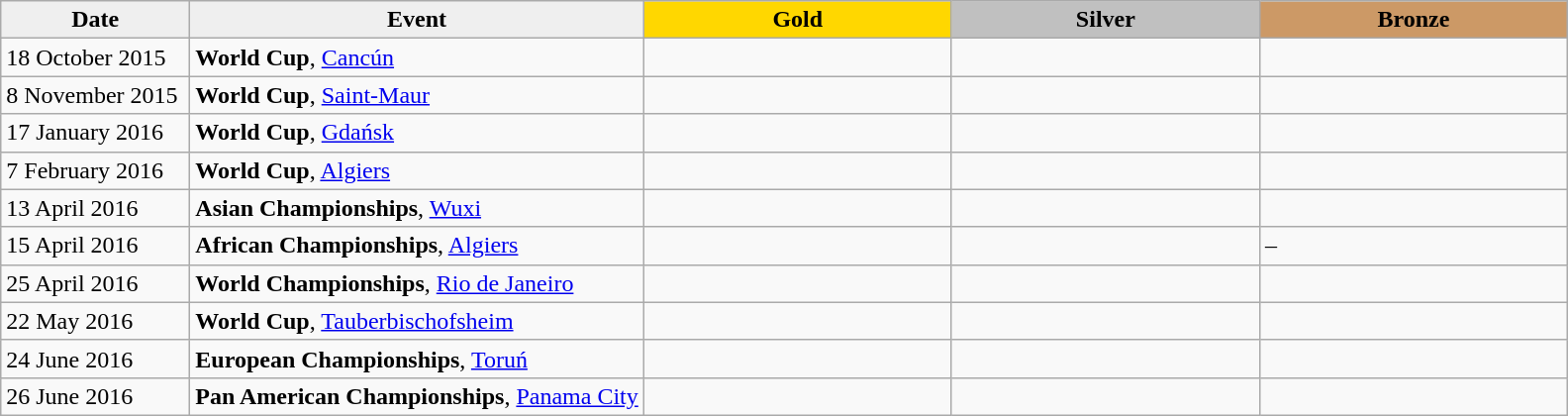<table class="wikitable plainrowheaders" border="1" style="font-size:100%">
<tr align=center>
<th scope=col style="width:120px; background: #efefef;">Date</th>
<th scope=col style="background: #efefef;">Event</th>
<th scope=col colspan=1 style="width:200px; background: gold;">Gold</th>
<th scope=col colspan=1 style="width:200px; background: silver;">Silver</th>
<th scope=col colspan=1 style="width:200px; background: #cc9966;">Bronze</th>
</tr>
<tr>
<td>18 October 2015</td>
<td><strong>World Cup</strong>, <a href='#'>Cancún</a></td>
<td></td>
<td></td>
<td></td>
</tr>
<tr>
<td>8 November 2015</td>
<td><strong>World Cup</strong>, <a href='#'>Saint-Maur</a></td>
<td></td>
<td></td>
<td></td>
</tr>
<tr>
<td>17 January 2016</td>
<td><strong>World Cup</strong>, <a href='#'>Gdańsk</a></td>
<td></td>
<td></td>
<td></td>
</tr>
<tr>
<td>7 February 2016</td>
<td><strong>World Cup</strong>, <a href='#'>Algiers</a></td>
<td></td>
<td></td>
<td></td>
</tr>
<tr>
<td>13 April 2016</td>
<td><strong>Asian Championships</strong>, <a href='#'>Wuxi</a></td>
<td></td>
<td></td>
<td></td>
</tr>
<tr>
<td>15 April 2016</td>
<td><strong>African Championships</strong>, <a href='#'>Algiers</a></td>
<td></td>
<td></td>
<td>–</td>
</tr>
<tr>
<td>25 April 2016</td>
<td><strong>World Championships</strong>, <a href='#'>Rio de Janeiro</a></td>
<td></td>
<td></td>
<td></td>
</tr>
<tr>
<td>22 May 2016</td>
<td><strong>World Cup</strong>, <a href='#'>Tauberbischofsheim</a></td>
<td></td>
<td></td>
<td></td>
</tr>
<tr>
<td>24 June 2016</td>
<td><strong>European Championships</strong>, <a href='#'>Toruń</a></td>
<td></td>
<td></td>
<td></td>
</tr>
<tr>
<td>26 June 2016</td>
<td><strong>Pan American Championships</strong>, <a href='#'>Panama City</a></td>
<td></td>
<td></td>
<td></td>
</tr>
</table>
